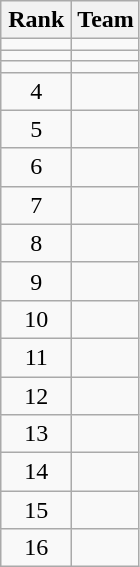<table class="wikitable" style="text-align: center;">
<tr>
<th width=40>Rank</th>
<th>Team</th>
</tr>
<tr align=center>
<td></td>
<td style="text-align:left;"></td>
</tr>
<tr align=center>
<td></td>
<td style="text-align:left;"></td>
</tr>
<tr align=center>
<td></td>
<td style="text-align:left;"></td>
</tr>
<tr align=center>
<td>4</td>
<td style="text-align:left;"></td>
</tr>
<tr align=center>
<td>5</td>
<td style="text-align:left;"></td>
</tr>
<tr align=center>
<td>6</td>
<td style="text-align:left;"></td>
</tr>
<tr align=center>
<td>7</td>
<td style="text-align:left;"></td>
</tr>
<tr align=center>
<td>8</td>
<td style="text-align:left;"></td>
</tr>
<tr align=center>
<td>9</td>
<td style="text-align:left;"></td>
</tr>
<tr align=center>
<td>10</td>
<td style="text-align:left;"></td>
</tr>
<tr align=center>
<td>11</td>
<td style="text-align:left;"></td>
</tr>
<tr align=center>
<td>12</td>
<td style="text-align:left;"></td>
</tr>
<tr align=center>
<td>13</td>
<td style="text-align:left;"></td>
</tr>
<tr align=center>
<td>14</td>
<td style="text-align:left;"></td>
</tr>
<tr align=center>
<td>15</td>
<td style="text-align:left;"></td>
</tr>
<tr align=center>
<td>16</td>
<td style="text-align:left;"></td>
</tr>
</table>
